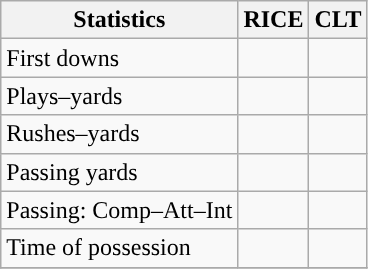<table class="wikitable" style="float: left;">
<tr>
<th>Statistics</th>
<th>RICE</th>
<th>CLT</th>
</tr>
<tr>
<td>First downs</td>
<td></td>
<td></td>
</tr>
<tr>
<td>Plays–yards</td>
<td></td>
<td></td>
</tr>
<tr>
<td>Rushes–yards</td>
<td></td>
<td></td>
</tr>
<tr>
<td>Passing yards</td>
<td></td>
<td></td>
</tr>
<tr>
<td>Passing: Comp–Att–Int</td>
<td></td>
<td></td>
</tr>
<tr>
<td>Time of possession</td>
<td></td>
<td></td>
</tr>
<tr>
</tr>
</table>
